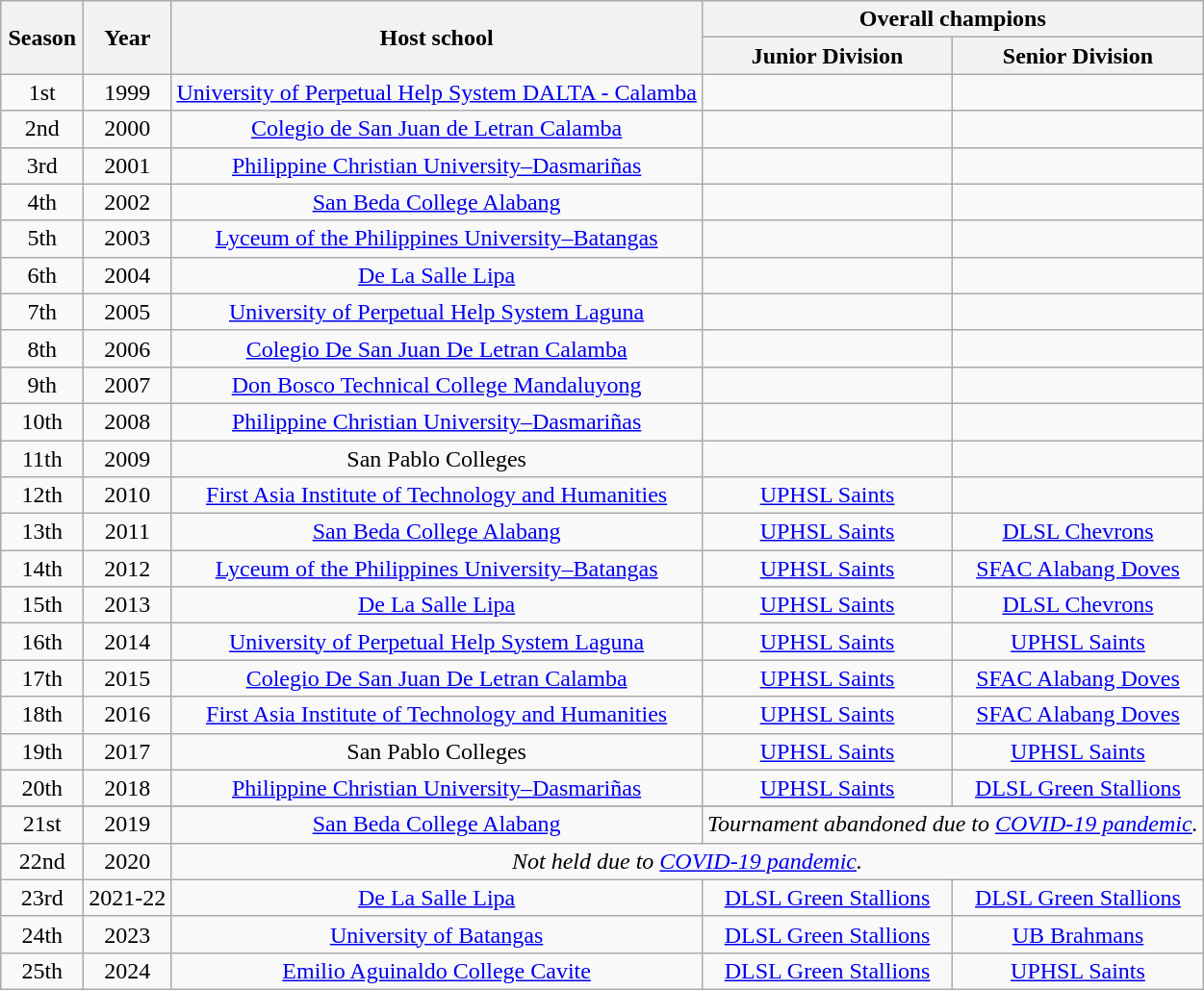<table class="wikitable" style="text-align:center;">
<tr>
<th width=50px rowspan=2>Season</th>
<th rowspan=2>Year</th>
<th rowspan=2>Host school</th>
<th colspan=2>Overall champions</th>
</tr>
<tr>
<th>Junior Division</th>
<th>Senior Division</th>
</tr>
<tr>
<td>1st</td>
<td>1999</td>
<td><a href='#'>University of Perpetual Help System DALTA - Calamba</a></td>
<td></td>
<td></td>
</tr>
<tr>
<td>2nd</td>
<td>2000</td>
<td><a href='#'>Colegio de San Juan de Letran Calamba</a></td>
<td></td>
<td></td>
</tr>
<tr>
<td>3rd</td>
<td>2001</td>
<td><a href='#'>Philippine Christian University–Dasmariñas</a></td>
<td></td>
<td></td>
</tr>
<tr>
<td>4th</td>
<td>2002</td>
<td><a href='#'>San Beda College Alabang</a></td>
<td></td>
<td></td>
</tr>
<tr>
<td>5th</td>
<td>2003</td>
<td><a href='#'>Lyceum of the Philippines University–Batangas</a></td>
<td></td>
<td></td>
</tr>
<tr>
<td>6th</td>
<td>2004</td>
<td><a href='#'>De La Salle Lipa</a></td>
<td></td>
<td></td>
</tr>
<tr>
<td>7th</td>
<td>2005</td>
<td><a href='#'>University of Perpetual Help System Laguna</a></td>
<td></td>
<td></td>
</tr>
<tr>
<td>8th</td>
<td>2006</td>
<td><a href='#'>Colegio De San Juan De Letran Calamba</a></td>
<td></td>
<td></td>
</tr>
<tr>
<td>9th</td>
<td>2007</td>
<td><a href='#'>Don Bosco Technical College Mandaluyong</a></td>
<td></td>
<td></td>
</tr>
<tr>
<td>10th</td>
<td>2008</td>
<td><a href='#'>Philippine Christian University–Dasmariñas</a></td>
<td></td>
<td></td>
</tr>
<tr>
<td>11th</td>
<td>2009</td>
<td>San Pablo Colleges</td>
<td></td>
<td></td>
</tr>
<tr>
<td>12th</td>
<td>2010</td>
<td><a href='#'>First Asia Institute of Technology and Humanities</a></td>
<td><a href='#'>UPHSL Saints</a></td>
<td></td>
</tr>
<tr>
<td>13th</td>
<td>2011</td>
<td><a href='#'>San Beda College Alabang</a></td>
<td><a href='#'>UPHSL Saints</a></td>
<td><a href='#'>DLSL Chevrons</a></td>
</tr>
<tr>
<td>14th</td>
<td>2012</td>
<td><a href='#'>Lyceum of the Philippines University–Batangas</a></td>
<td><a href='#'>UPHSL Saints</a></td>
<td><a href='#'>SFAC Alabang Doves</a></td>
</tr>
<tr>
<td>15th</td>
<td>2013</td>
<td><a href='#'>De La Salle Lipa</a></td>
<td><a href='#'>UPHSL Saints</a></td>
<td><a href='#'>DLSL Chevrons</a></td>
</tr>
<tr>
<td>16th</td>
<td>2014</td>
<td><a href='#'>University of Perpetual Help System Laguna</a></td>
<td><a href='#'>UPHSL Saints</a></td>
<td><a href='#'>UPHSL Saints</a></td>
</tr>
<tr>
<td>17th</td>
<td>2015</td>
<td><a href='#'>Colegio De San Juan De Letran Calamba</a></td>
<td><a href='#'>UPHSL Saints</a></td>
<td><a href='#'>SFAC Alabang Doves</a></td>
</tr>
<tr>
<td>18th</td>
<td>2016</td>
<td><a href='#'>First Asia Institute of Technology and Humanities</a></td>
<td><a href='#'>UPHSL Saints</a></td>
<td><a href='#'>SFAC Alabang Doves</a></td>
</tr>
<tr>
<td>19th</td>
<td>2017</td>
<td>San Pablo Colleges</td>
<td><a href='#'>UPHSL Saints</a></td>
<td><a href='#'>UPHSL Saints</a></td>
</tr>
<tr>
<td>20th</td>
<td>2018</td>
<td><a href='#'>Philippine Christian University–Dasmariñas</a></td>
<td><a href='#'>UPHSL Saints</a></td>
<td><a href='#'>DLSL Green Stallions</a></td>
</tr>
<tr>
</tr>
<tr>
<td>21st</td>
<td>2019</td>
<td><a href='#'>San Beda College Alabang</a></td>
<td colspan=2><em>Tournament abandoned due to <a href='#'>COVID-19 pandemic</a>.</em></td>
</tr>
<tr>
<td>22nd</td>
<td>2020</td>
<td colspan=3><em>Not held due to <a href='#'>COVID-19 pandemic</a>.</em></td>
</tr>
<tr>
<td>23rd</td>
<td>2021-22</td>
<td><a href='#'>De La Salle Lipa</a></td>
<td><a href='#'>DLSL Green Stallions</a></td>
<td><a href='#'>DLSL Green Stallions</a></td>
</tr>
<tr>
<td>24th</td>
<td>2023</td>
<td><a href='#'>University of Batangas</a></td>
<td><a href='#'>DLSL Green Stallions</a></td>
<td><a href='#'>UB Brahmans</a></td>
</tr>
<tr>
<td>25th</td>
<td>2024</td>
<td><a href='#'>Emilio Aguinaldo College Cavite</a></td>
<td><a href='#'>DLSL Green Stallions</a></td>
<td><a href='#'>UPHSL Saints</a></td>
</tr>
</table>
